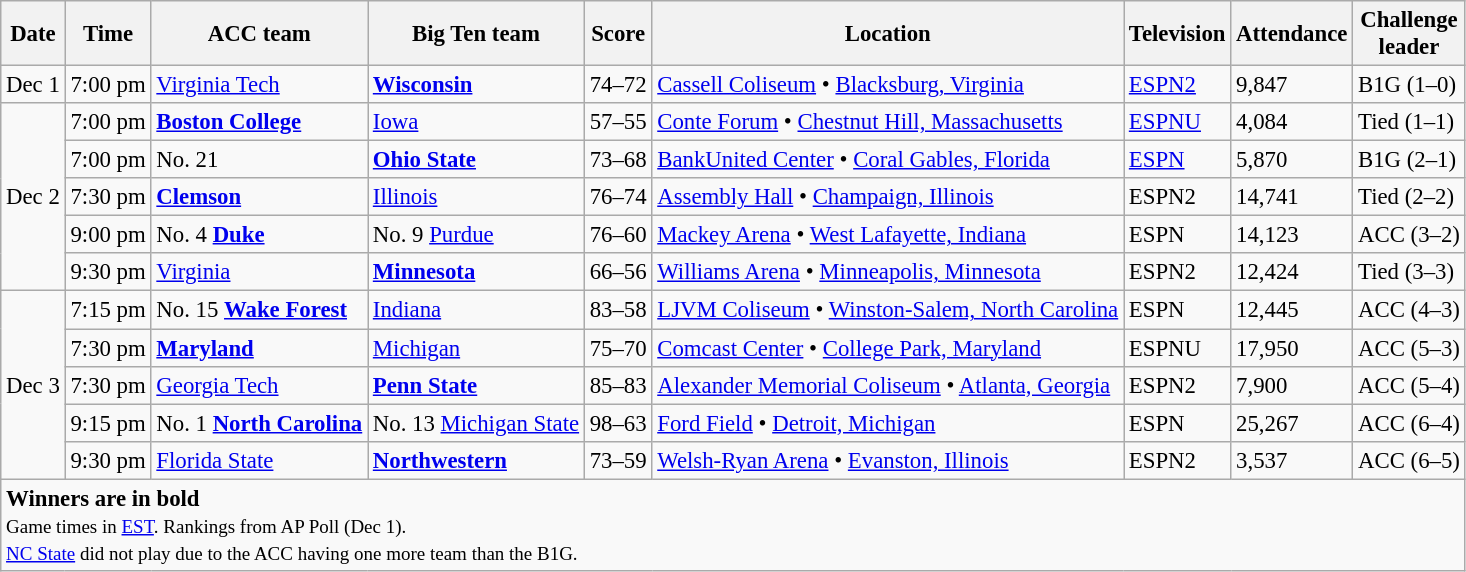<table class="wikitable" style="font-size: 95%">
<tr>
<th>Date</th>
<th>Time</th>
<th>ACC team</th>
<th>Big Ten team</th>
<th>Score</th>
<th>Location</th>
<th>Television</th>
<th>Attendance</th>
<th>Challenge<br>leader</th>
</tr>
<tr>
<td>Dec 1</td>
<td>7:00 pm</td>
<td><a href='#'>Virginia Tech</a></td>
<td><strong><a href='#'>Wisconsin</a></strong></td>
<td>74–72</td>
<td><a href='#'>Cassell Coliseum</a> • <a href='#'>Blacksburg, Virginia</a></td>
<td><a href='#'>ESPN2</a></td>
<td>9,847</td>
<td>B1G (1–0)</td>
</tr>
<tr>
<td rowspan=5>Dec 2</td>
<td>7:00 pm</td>
<td><strong><a href='#'>Boston College</a></strong></td>
<td><a href='#'>Iowa</a></td>
<td>57–55</td>
<td><a href='#'>Conte Forum</a> • <a href='#'>Chestnut Hill, Massachusetts</a></td>
<td><a href='#'>ESPNU</a></td>
<td>4,084</td>
<td>Tied (1–1)</td>
</tr>
<tr>
<td>7:00 pm</td>
<td>No. 21 </td>
<td><strong><a href='#'>Ohio State</a></strong></td>
<td>73–68</td>
<td><a href='#'>BankUnited Center</a> • <a href='#'>Coral Gables, Florida</a></td>
<td><a href='#'>ESPN</a></td>
<td>5,870</td>
<td>B1G (2–1)</td>
</tr>
<tr>
<td>7:30 pm</td>
<td><strong><a href='#'>Clemson</a></strong></td>
<td><a href='#'>Illinois</a></td>
<td>76–74</td>
<td><a href='#'>Assembly Hall</a> • <a href='#'>Champaign, Illinois</a></td>
<td>ESPN2</td>
<td>14,741</td>
<td>Tied (2–2)</td>
</tr>
<tr>
<td>9:00 pm</td>
<td>No. 4 <strong><a href='#'>Duke</a></strong></td>
<td>No. 9 <a href='#'>Purdue</a></td>
<td>76–60</td>
<td><a href='#'>Mackey Arena</a> • <a href='#'>West Lafayette, Indiana</a></td>
<td>ESPN</td>
<td>14,123</td>
<td>ACC (3–2)</td>
</tr>
<tr>
<td>9:30 pm</td>
<td><a href='#'>Virginia</a></td>
<td><strong><a href='#'>Minnesota</a></strong></td>
<td>66–56</td>
<td><a href='#'>Williams Arena</a> • <a href='#'>Minneapolis, Minnesota</a></td>
<td>ESPN2</td>
<td>12,424</td>
<td>Tied (3–3)</td>
</tr>
<tr>
<td rowspan=5>Dec 3</td>
<td>7:15 pm</td>
<td>No. 15 <strong><a href='#'>Wake Forest</a></strong></td>
<td><a href='#'>Indiana</a></td>
<td>83–58</td>
<td><a href='#'>LJVM Coliseum</a> • <a href='#'>Winston-Salem, North Carolina</a></td>
<td>ESPN</td>
<td>12,445</td>
<td>ACC (4–3)</td>
</tr>
<tr>
<td>7:30 pm</td>
<td><strong><a href='#'>Maryland</a></strong></td>
<td><a href='#'>Michigan</a></td>
<td>75–70</td>
<td><a href='#'>Comcast Center</a> • <a href='#'>College Park, Maryland</a></td>
<td>ESPNU</td>
<td>17,950</td>
<td>ACC (5–3)</td>
</tr>
<tr>
<td>7:30 pm</td>
<td><a href='#'>Georgia Tech</a></td>
<td><strong><a href='#'>Penn State</a></strong></td>
<td>85–83</td>
<td><a href='#'>Alexander Memorial Coliseum</a> • <a href='#'>Atlanta, Georgia</a></td>
<td>ESPN2</td>
<td>7,900</td>
<td>ACC (5–4)</td>
</tr>
<tr>
<td>9:15 pm</td>
<td>No. 1 <strong><a href='#'>North Carolina</a></strong></td>
<td>No. 13 <a href='#'>Michigan State</a></td>
<td>98–63</td>
<td><a href='#'>Ford Field</a> • <a href='#'>Detroit, Michigan</a></td>
<td>ESPN</td>
<td>25,267</td>
<td>ACC (6–4)</td>
</tr>
<tr>
<td>9:30 pm</td>
<td><a href='#'>Florida State</a></td>
<td><strong><a href='#'>Northwestern</a></strong></td>
<td>73–59</td>
<td><a href='#'>Welsh-Ryan Arena</a> • <a href='#'>Evanston, Illinois</a></td>
<td>ESPN2</td>
<td>3,537</td>
<td>ACC (6–5)</td>
</tr>
<tr>
<td colspan=9><strong>Winners are in bold</strong><br><small>Game times in <a href='#'>EST</a>. Rankings from AP Poll (Dec 1).<br><a href='#'>NC State</a> did not play due to the ACC having one more team than the B1G.</small></td>
</tr>
</table>
